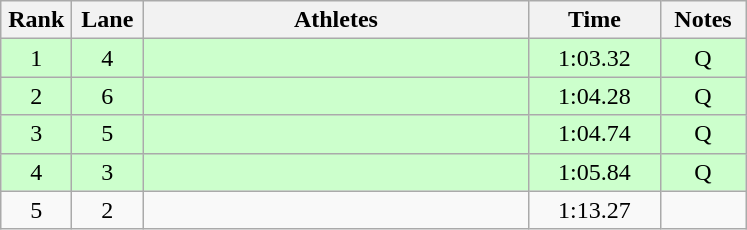<table class="wikitable sortable" style="text-align:center;">
<tr>
<th width=40>Rank</th>
<th width=40>Lane</th>
<th width=250>Athletes</th>
<th width=80>Time</th>
<th width=50>Notes</th>
</tr>
<tr bgcolor=ccffcc>
<td>1</td>
<td>4</td>
<td align=left></td>
<td>1:03.32</td>
<td>Q</td>
</tr>
<tr bgcolor=ccffcc>
<td>2</td>
<td>6</td>
<td align=left></td>
<td>1:04.28</td>
<td>Q</td>
</tr>
<tr bgcolor=ccffcc>
<td>3</td>
<td>5</td>
<td align=left></td>
<td>1:04.74</td>
<td>Q</td>
</tr>
<tr bgcolor=ccffcc>
<td>4</td>
<td>3</td>
<td align=left></td>
<td>1:05.84</td>
<td>Q</td>
</tr>
<tr>
<td>5</td>
<td>2</td>
<td align=left></td>
<td>1:13.27</td>
<td></td>
</tr>
</table>
